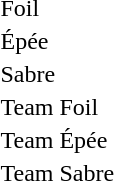<table>
<tr>
<td>Foil</td>
<td></td>
<td></td>
<td><br></td>
</tr>
<tr>
<td>Épée</td>
<td></td>
<td></td>
<td><br></td>
</tr>
<tr>
<td>Sabre</td>
<td></td>
<td></td>
<td><br></td>
</tr>
<tr>
<td>Team Foil</td>
<td></td>
<td></td>
<td></td>
</tr>
<tr>
<td>Team Épée</td>
<td></td>
<td></td>
<td></td>
</tr>
<tr>
<td>Team Sabre</td>
<td></td>
<td></td>
<td></td>
</tr>
</table>
